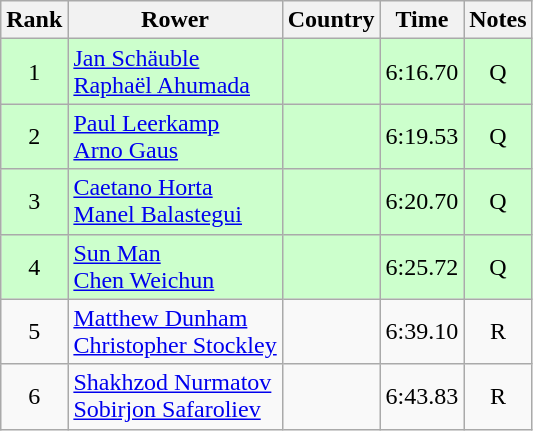<table class="wikitable" style="text-align:center">
<tr>
<th>Rank</th>
<th>Rower</th>
<th>Country</th>
<th>Time</th>
<th>Notes</th>
</tr>
<tr bgcolor=ccffcc>
<td>1</td>
<td align="left"><a href='#'>Jan Schäuble</a><br><a href='#'>Raphaël Ahumada</a></td>
<td align="left"></td>
<td>6:16.70</td>
<td>Q</td>
</tr>
<tr bgcolor=ccffcc>
<td>2</td>
<td align="left"><a href='#'>Paul Leerkamp</a><br><a href='#'>Arno Gaus</a></td>
<td align="left"></td>
<td>6:19.53</td>
<td>Q</td>
</tr>
<tr bgcolor=ccffcc>
<td>3</td>
<td align="left"><a href='#'>Caetano Horta</a><br><a href='#'>Manel Balastegui</a></td>
<td align="left"></td>
<td>6:20.70</td>
<td>Q</td>
</tr>
<tr bgcolor=ccffcc>
<td>4</td>
<td align="left"><a href='#'>Sun Man</a><br><a href='#'>Chen Weichun</a></td>
<td align="left"></td>
<td>6:25.72</td>
<td>Q</td>
</tr>
<tr>
<td>5</td>
<td align="left"><a href='#'>Matthew Dunham</a><br><a href='#'>Christopher Stockley</a></td>
<td align="left"></td>
<td>6:39.10</td>
<td>R</td>
</tr>
<tr>
<td>6</td>
<td align="left"><a href='#'>Shakhzod Nurmatov</a><br><a href='#'>Sobirjon Safaroliev</a></td>
<td align="left"></td>
<td>6:43.83</td>
<td>R</td>
</tr>
</table>
